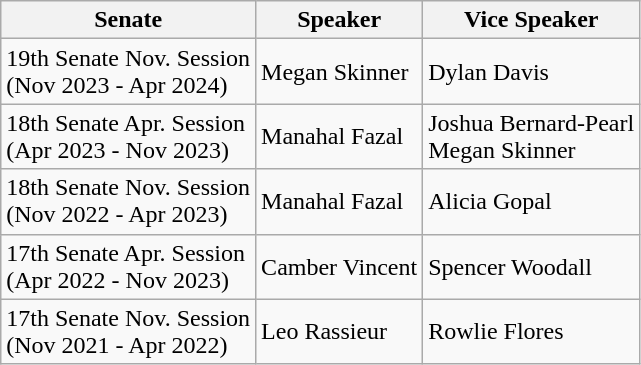<table class="wikitable">
<tr>
<th>Senate</th>
<th>Speaker</th>
<th>Vice Speaker</th>
</tr>
<tr>
<td>19th Senate Nov. Session<br>(Nov 2023 - Apr 2024)</td>
<td>Megan Skinner</td>
<td>Dylan Davis</td>
</tr>
<tr>
<td>18th Senate Apr. Session<br>(Apr 2023 - Nov 2023)</td>
<td>Manahal Fazal</td>
<td>Joshua Bernard-Pearl<br>Megan Skinner</td>
</tr>
<tr>
<td>18th Senate Nov. Session<br>(Nov 2022 - Apr 2023)</td>
<td>Manahal Fazal</td>
<td>Alicia Gopal</td>
</tr>
<tr>
<td>17th Senate Apr. Session<br>(Apr 2022 - Nov 2023)</td>
<td>Camber Vincent</td>
<td>Spencer Woodall</td>
</tr>
<tr>
<td>17th Senate Nov. Session<br>(Nov 2021 - Apr 2022)</td>
<td>Leo Rassieur</td>
<td>Rowlie Flores</td>
</tr>
</table>
